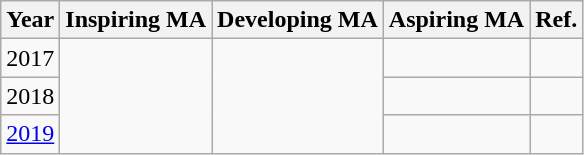<table class="wikitable">
<tr>
<th>Year</th>
<th>Inspiring MA</th>
<th>Developing MA</th>
<th>Aspiring MA</th>
<th>Ref.</th>
</tr>
<tr>
<td>2017</td>
<td rowspan=3></td>
<td rowspan=3></td>
<td></td>
<td></td>
</tr>
<tr>
<td>2018</td>
<td></td>
<td></td>
</tr>
<tr>
<td><a href='#'>2019</a></td>
<td></td>
<td></td>
</tr>
</table>
